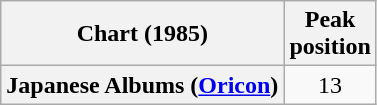<table class="wikitable plainrowheaders" style="text-align:center">
<tr>
<th scope="col">Chart (1985)</th>
<th scope="col">Peak<br> position</th>
</tr>
<tr>
<th scope="row">Japanese Albums (<a href='#'>Oricon</a>)</th>
<td>13</td>
</tr>
</table>
